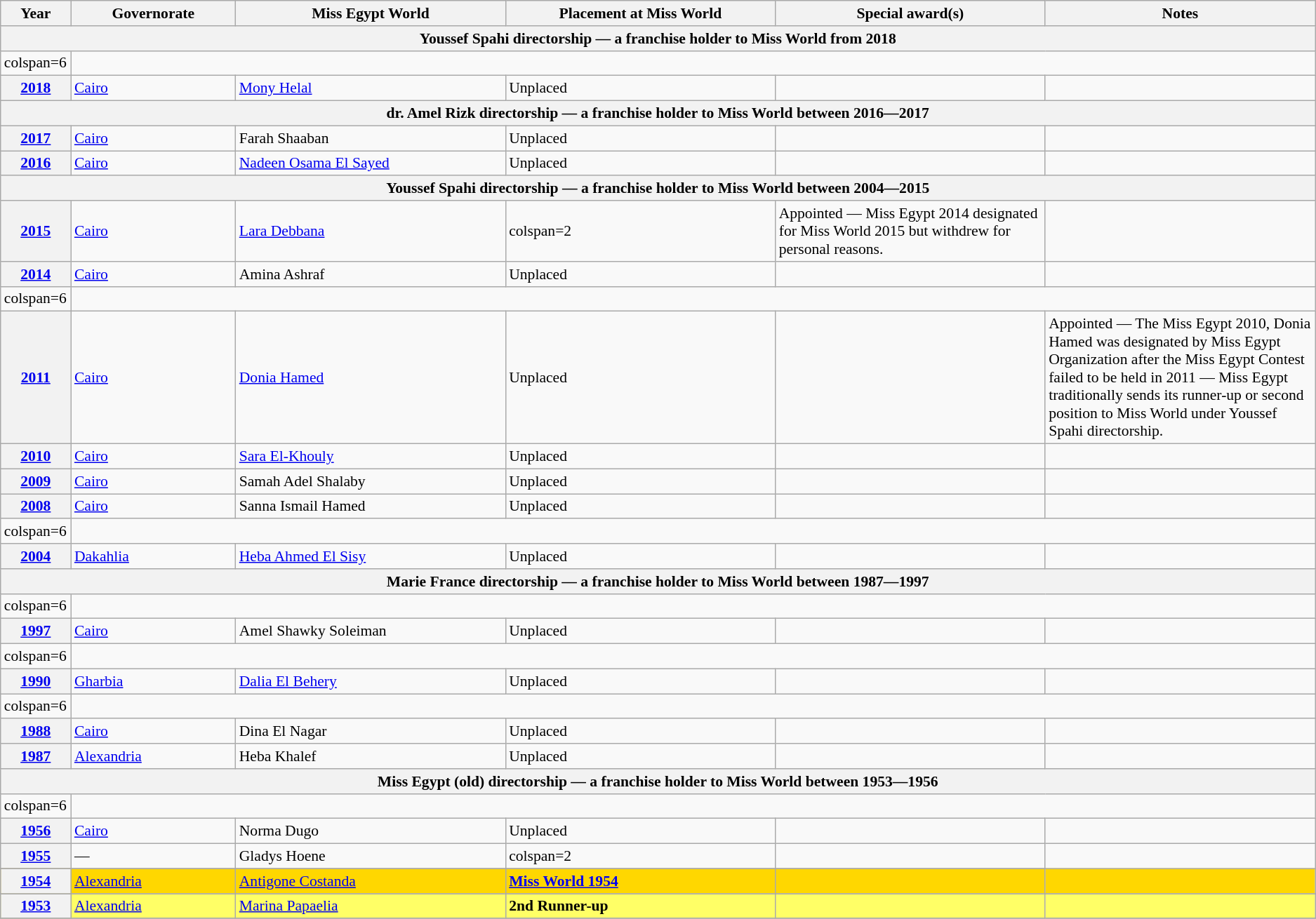<table class="wikitable " style="font-size: 90%;">
<tr>
<th width="60">Year</th>
<th width="150">Governorate</th>
<th width="250">Miss Egypt World</th>
<th width="250">Placement at Miss World</th>
<th width="250">Special award(s)</th>
<th width="250">Notes</th>
</tr>
<tr>
<th colspan="6">Youssef Spahi directorship — a franchise holder to Miss World from 2018</th>
</tr>
<tr>
<td>colspan=6 </td>
</tr>
<tr>
<th><a href='#'>2018</a></th>
<td><a href='#'>Cairo</a></td>
<td><a href='#'>Mony Helal</a></td>
<td>Unplaced</td>
<td></td>
<td></td>
</tr>
<tr>
<th colspan="6">dr. Amel Rizk directorship — a franchise holder to Miss World between 2016―2017</th>
</tr>
<tr>
<th><a href='#'>2017</a></th>
<td><a href='#'>Cairo</a></td>
<td>Farah Shaaban</td>
<td>Unplaced</td>
<td></td>
<td></td>
</tr>
<tr>
<th><a href='#'>2016</a></th>
<td><a href='#'>Cairo</a></td>
<td><a href='#'>Nadeen Osama El Sayed</a></td>
<td>Unplaced</td>
<td></td>
<td></td>
</tr>
<tr>
<th colspan="6">Youssef Spahi directorship — a franchise holder to Miss World between 2004―2015</th>
</tr>
<tr>
<th><a href='#'>2015</a></th>
<td><a href='#'>Cairo</a></td>
<td><a href='#'>Lara Debbana</a></td>
<td>colspan=2 </td>
<td>Appointed — Miss Egypt 2014 designated for Miss World 2015 but withdrew for personal reasons.</td>
</tr>
<tr>
<th><a href='#'>2014</a></th>
<td><a href='#'>Cairo</a></td>
<td>Amina Ashraf</td>
<td>Unplaced</td>
<td></td>
<td></td>
</tr>
<tr>
<td>colspan=6 </td>
</tr>
<tr>
<th><a href='#'>2011</a></th>
<td><a href='#'>Cairo</a></td>
<td><a href='#'>Donia Hamed</a></td>
<td>Unplaced</td>
<td></td>
<td>Appointed — The Miss Egypt 2010, Donia Hamed was designated by Miss Egypt Organization after the Miss Egypt Contest failed to be held in 2011 — Miss Egypt traditionally sends its runner-up or second position to Miss World under Youssef Spahi directorship.</td>
</tr>
<tr>
<th><a href='#'>2010</a></th>
<td><a href='#'>Cairo</a></td>
<td><a href='#'>Sara El-Khouly</a></td>
<td>Unplaced</td>
<td></td>
<td></td>
</tr>
<tr>
<th><a href='#'>2009</a></th>
<td><a href='#'>Cairo</a></td>
<td>Samah Adel Shalaby</td>
<td>Unplaced</td>
<td></td>
<td></td>
</tr>
<tr>
<th><a href='#'>2008</a></th>
<td><a href='#'>Cairo</a></td>
<td>Sanna Ismail Hamed</td>
<td>Unplaced</td>
<td></td>
<td></td>
</tr>
<tr>
<td>colspan=6 </td>
</tr>
<tr>
<th><a href='#'>2004</a></th>
<td><a href='#'>Dakahlia</a></td>
<td><a href='#'>Heba Ahmed El Sisy</a></td>
<td>Unplaced</td>
<td></td>
<td></td>
</tr>
<tr>
<th colspan="6">Marie France directorship — a franchise holder to Miss World between 1987―1997</th>
</tr>
<tr>
<td>colspan=6 </td>
</tr>
<tr>
<th><a href='#'>1997</a></th>
<td><a href='#'>Cairo</a></td>
<td>Amel Shawky Soleiman</td>
<td>Unplaced</td>
<td></td>
<td></td>
</tr>
<tr>
<td>colspan=6 </td>
</tr>
<tr>
<th><a href='#'>1990</a></th>
<td><a href='#'>Gharbia</a></td>
<td><a href='#'>Dalia El Behery</a></td>
<td>Unplaced</td>
<td></td>
<td></td>
</tr>
<tr>
<td>colspan=6 </td>
</tr>
<tr>
<th><a href='#'>1988</a></th>
<td><a href='#'>Cairo</a></td>
<td>Dina El Nagar</td>
<td>Unplaced</td>
<td></td>
<td></td>
</tr>
<tr>
<th><a href='#'>1987</a></th>
<td><a href='#'>Alexandria</a></td>
<td>Heba Khalef</td>
<td>Unplaced</td>
<td></td>
<td></td>
</tr>
<tr>
<th colspan="6">Miss Egypt (old) directorship — a franchise holder to Miss World between 1953―1956</th>
</tr>
<tr>
<td>colspan=6 </td>
</tr>
<tr>
<th><a href='#'>1956</a></th>
<td><a href='#'>Cairo</a></td>
<td>Norma Dugo</td>
<td>Unplaced</td>
<td></td>
<td></td>
</tr>
<tr>
<th><a href='#'>1955</a></th>
<td>―</td>
<td>Gladys Hoene</td>
<td>colspan=2 </td>
<td></td>
</tr>
<tr>
</tr>
<tr style="background-color:gold;  ">
<th><a href='#'>1954</a></th>
<td><a href='#'>Alexandria</a></td>
<td><a href='#'>Antigone Costanda</a></td>
<td><strong><a href='#'>Miss World 1954</a></strong></td>
<td></td>
<td></td>
</tr>
<tr>
</tr>
<tr style="background-color:#FFFF66; ">
<th><a href='#'>1953</a></th>
<td><a href='#'>Alexandria</a></td>
<td><a href='#'>Marina Papaelia</a></td>
<td><strong>2nd Runner-up</strong></td>
<td></td>
<td></td>
</tr>
<tr>
</tr>
</table>
